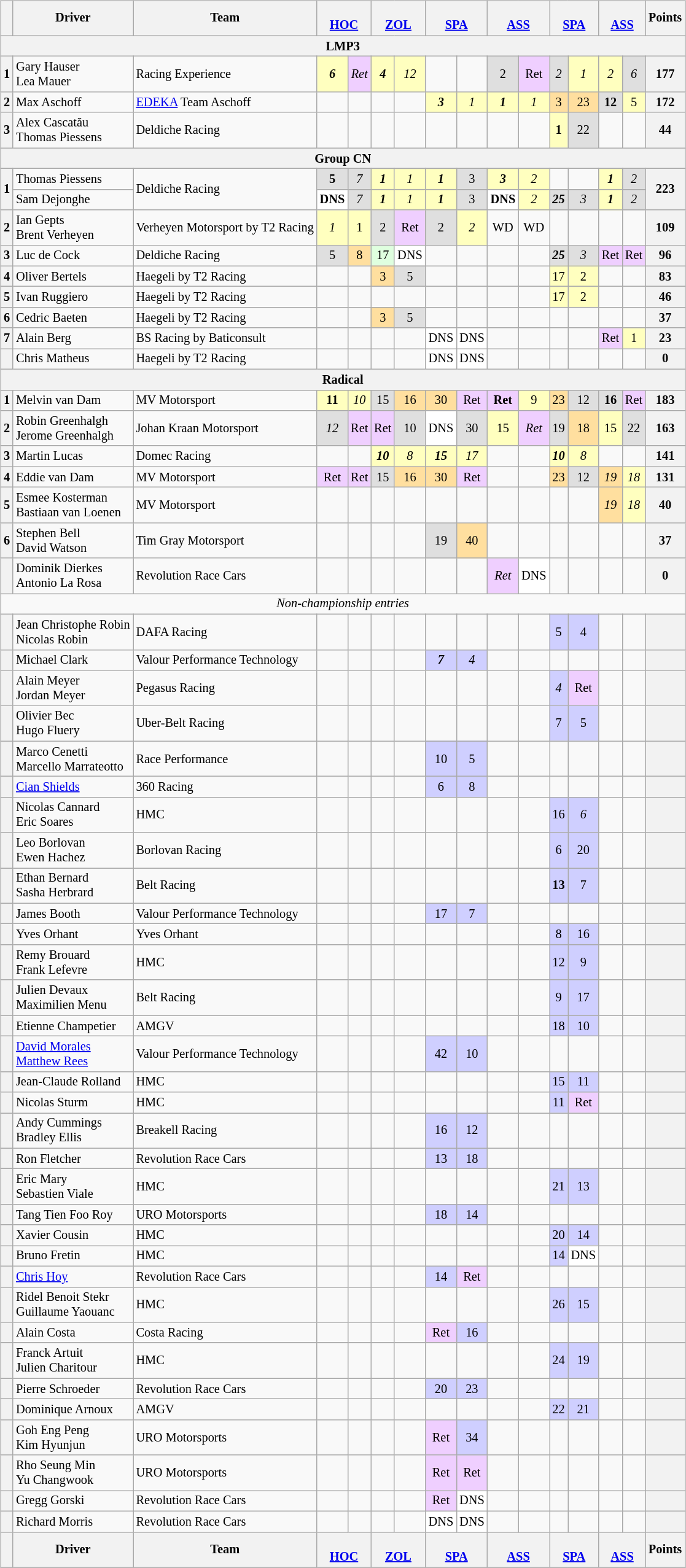<table>
<tr valign="top">
<td><br><table class="wikitable" style="font-size: 85%; text-align:center;">
<tr>
<th></th>
<th>Driver</th>
<th>Team</th>
<th colspan=2><br><a href='#'>HOC</a></th>
<th colspan=2><br><a href='#'>ZOL</a></th>
<th colspan=2><br><a href='#'>SPA</a></th>
<th colspan=2><br><a href='#'>ASS</a></th>
<th colspan=2><br><a href='#'>SPA</a></th>
<th colspan=2><br><a href='#'>ASS</a></th>
<th>Points</th>
</tr>
<tr>
<th colspan=16>LMP3</th>
</tr>
<tr>
<th>1</th>
<td align=left> Gary Hauser<br> Lea Mauer</td>
<td align=left> Racing Experience</td>
<td style="background:#FFFFBF;"><strong><em>6</em></strong></td>
<td style="background:#EFCFFF;"><em>Ret</em></td>
<td style="background:#FFFFBF;"><strong><em>4</em></strong></td>
<td style="background:#FFFFBF;"><em>12</em></td>
<td></td>
<td></td>
<td style="background:#DFDFDF;">2</td>
<td style="background:#EFCFFF;">Ret</td>
<td style="background:#DFDFDF;"><em>2</em></td>
<td style="background:#FFFFBF;"><em>1</em></td>
<td style="background:#FFFFBF;"><em>2</em></td>
<td style="background:#DFDFDF;"><em>6</em></td>
<th>177</th>
</tr>
<tr>
<th>2</th>
<td align=left> Max Aschoff</td>
<td align=left> <a href='#'>EDEKA</a> Team Aschoff</td>
<td></td>
<td></td>
<td></td>
<td></td>
<td style="background:#FFFFBF;"><strong><em>3</em></strong></td>
<td style="background:#FFFFBF;"><em>1</em></td>
<td style="background:#FFFFBF;"><strong><em>1</em></strong></td>
<td style="background:#FFFFBF;"><em>1</em></td>
<td style="background:#FFDF9F;">3</td>
<td style="background:#FFDF9F;">23</td>
<td style="background:#DFDFDF;"><strong>12</strong></td>
<td style="background:#FFFFBF;">5</td>
<th>172</th>
</tr>
<tr>
<th>3</th>
<td align=left> Alex Cascatău<br> Thomas Piessens</td>
<td align=left> Deldiche Racing</td>
<td></td>
<td></td>
<td></td>
<td></td>
<td></td>
<td></td>
<td></td>
<td></td>
<td style="background:#FFFFBF;"><strong>1</strong></td>
<td style="background:#DFDFDF;">22</td>
<td></td>
<td></td>
<th>44</th>
</tr>
<tr>
<th colspan=16>Group CN</th>
</tr>
<tr>
<th rowspan=2>1</th>
<td align=left> Thomas Piessens</td>
<td rowspan=2 align=left> Deldiche Racing</td>
<td style="background:#DFDFDF;"><strong>5</strong></td>
<td style="background:#DFDFDF;"><em>7</em></td>
<td style="background:#FFFFBF;"><strong><em>1</em></strong></td>
<td style="background:#FFFFBF;"><em>1</em></td>
<td style="background:#FFFFBF;"><strong><em>1</em></strong></td>
<td style="background:#DFDFDF;">3</td>
<td style="background:#FFFFBF;"><strong><em>3</em></strong></td>
<td style="background:#FFFFBF;"><em>2</em></td>
<td></td>
<td></td>
<td style="background:#FFFFBF;"><strong><em>1</em></strong></td>
<td style="background:#DFDFDF;"><em>2</em></td>
<th rowspan=2>223</th>
</tr>
<tr>
<td align=left> Sam Dejonghe</td>
<td style="background:#FFFFFF;"><strong>DNS</strong></td>
<td style="background:#DFDFDF;"><em>7</em></td>
<td style="background:#FFFFBF;"><strong><em>1</em></strong></td>
<td style="background:#FFFFBF;"><em>1</em></td>
<td style="background:#FFFFBF;"><strong><em>1</em></strong></td>
<td style="background:#DFDFDF;">3</td>
<td style="background:#FFFFFF;"><strong>DNS</strong></td>
<td style="background:#FFFFBF;"><em>2</em></td>
<td style="background:#DFDFDF;"><strong><em>25</em></strong></td>
<td style="background:#DFDFDF;"><em>3</em></td>
<td style="background:#FFFFBF;"><strong><em>1</em></strong></td>
<td style="background:#DFDFDF;"><em>2</em></td>
</tr>
<tr>
<th>2</th>
<td align=left> Ian Gepts<br> Brent Verheyen</td>
<td align=left> Verheyen Motorsport by T2 Racing</td>
<td style="background:#FFFFBF;"><em>1</em></td>
<td style="background:#FFFFBF;">1</td>
<td style="background:#DFDFDF;">2</td>
<td style="background:#EFCFFF;">Ret</td>
<td style="background:#DFDFDF;">2</td>
<td style="background:#FFFFBF;"><em>2</em></td>
<td>WD</td>
<td>WD</td>
<td></td>
<td></td>
<td></td>
<td></td>
<th>109</th>
</tr>
<tr>
<th>3</th>
<td align=left> Luc de Cock</td>
<td align=left> Deldiche Racing</td>
<td style="background:#DFDFDF;">5</td>
<td style="background:#FFDF9F;">8</td>
<td style="background:#DFFFDF;">17</td>
<td style="background:#FFFFFF;">DNS</td>
<td></td>
<td></td>
<td></td>
<td></td>
<td style="background:#DFDFDF;"><strong><em>25</em></strong></td>
<td style="background:#DFDFDF;"><em>3</em></td>
<td style="background:#EFCFFF;">Ret</td>
<td style="background:#EFCFFF;">Ret</td>
<th>96</th>
</tr>
<tr>
<th>4</th>
<td align=left> Oliver Bertels</td>
<td align=left> Haegeli by T2 Racing</td>
<td></td>
<td></td>
<td style="background:#FFDF9F;">3</td>
<td style="background:#DFDFDF;">5</td>
<td></td>
<td></td>
<td></td>
<td></td>
<td style="background:#FFFFBF;">17</td>
<td style="background:#FFFFBF;">2</td>
<td></td>
<td></td>
<th>83</th>
</tr>
<tr>
<th>5</th>
<td align=left> Ivan Ruggiero</td>
<td align=left> Haegeli by T2 Racing</td>
<td></td>
<td></td>
<td></td>
<td></td>
<td></td>
<td></td>
<td></td>
<td></td>
<td style="background:#FFFFBF;">17</td>
<td style="background:#FFFFBF;">2</td>
<td></td>
<td></td>
<th>46</th>
</tr>
<tr>
<th>6</th>
<td align=left> Cedric Baeten</td>
<td align=left> Haegeli by T2 Racing</td>
<td></td>
<td></td>
<td style="background:#FFDF9F;">3</td>
<td style="background:#DFDFDF;">5</td>
<td></td>
<td></td>
<td></td>
<td></td>
<td></td>
<td></td>
<td></td>
<td></td>
<th>37</th>
</tr>
<tr>
<th>7</th>
<td align=left> Alain Berg</td>
<td align=left> BS Racing by Baticonsult</td>
<td></td>
<td></td>
<td></td>
<td></td>
<td style="background:#FFFFFF;">DNS</td>
<td style="background:#FFFFFF;">DNS</td>
<td></td>
<td></td>
<td></td>
<td></td>
<td style="background:#EFCFFF;">Ret</td>
<td style="background:#FFFFBF;">1</td>
<th>23</th>
</tr>
<tr>
<th></th>
<td align=left> Chris Matheus</td>
<td align=left> Haegeli by T2 Racing</td>
<td></td>
<td></td>
<td></td>
<td></td>
<td style="background:#FFFFFF;">DNS</td>
<td style="background:#FFFFFF;">DNS</td>
<td></td>
<td></td>
<td></td>
<td></td>
<td></td>
<td></td>
<th>0</th>
</tr>
<tr>
<th colspan=16>Radical</th>
</tr>
<tr>
<th>1</th>
<td align=left> Melvin van Dam</td>
<td align=left> MV Motorsport</td>
<td style="background:#FFFFBF;"><strong>11</strong></td>
<td style="background:#FFFFBF;"><em>10</em></td>
<td style="background:#DFDFDF;">15</td>
<td style="background:#FFDF9F;">16</td>
<td style="background:#FFDF9F;">30</td>
<td style="background:#EFCFFF;">Ret</td>
<td style="background:#EFCFFF;"><strong>Ret</strong></td>
<td style="background:#FFFFBF;">9</td>
<td style="background:#FFDF9F;">23</td>
<td style="background:#DFDFDF;">12</td>
<td style="background:#DFDFDF;"><strong>16</strong></td>
<td style="background:#EFCFFF;">Ret</td>
<th>183</th>
</tr>
<tr>
<th>2</th>
<td align=left> Robin Greenhalgh<br> Jerome Greenhalgh</td>
<td align=left> Johan Kraan Motorsport</td>
<td style="background:#DFDFDF;"><em>12</em></td>
<td style="background:#EFCFFF;">Ret</td>
<td style="background:#EFCFFF;">Ret</td>
<td style="background:#DFDFDF;">10</td>
<td style="background:#FFFFFF;">DNS</td>
<td style="background:#DFDFDF;">30</td>
<td style="background:#FFFFBF;">15</td>
<td style="background:#EFCFFF;"><em>Ret</em></td>
<td style="background:#DFDFDF;">19</td>
<td style="background:#FFDF9F;">18</td>
<td style="background:#FFFFBF;">15</td>
<td style="background:#DFDFDF;">22</td>
<th>163</th>
</tr>
<tr>
<th>3</th>
<td align=left> Martin Lucas</td>
<td align=left> Domec Racing</td>
<td></td>
<td></td>
<td style="background:#FFFFBF;"><strong><em>10</em></strong></td>
<td style="background:#FFFFBF;"><em>8</em></td>
<td style="background:#FFFFBF;"><strong><em>15</em></strong></td>
<td style="background:#FFFFBF;"><em>17</em></td>
<td></td>
<td></td>
<td style="background:#FFFFBF;"><strong><em>10</em></strong></td>
<td style="background:#FFFFBF;"><em>8</em></td>
<td></td>
<td></td>
<th>141</th>
</tr>
<tr>
<th>4</th>
<td align=left> Eddie van Dam</td>
<td align=left> MV Motorsport</td>
<td style="background:#EFCFFF;">Ret</td>
<td style="background:#EFCFFF;">Ret</td>
<td style="background:#DFDFDF;">15</td>
<td style="background:#FFDF9F;">16</td>
<td style="background:#FFDF9F;">30</td>
<td style="background:#EFCFFF;">Ret</td>
<td></td>
<td></td>
<td style="background:#FFDF9F;">23</td>
<td style="background:#DFDFDF;">12</td>
<td style="background:#FFDF9F;"><em>19</em></td>
<td style="background:#FFFFBF;"><em>18</em></td>
<th>131</th>
</tr>
<tr>
<th>5</th>
<td align=left> Esmee Kosterman<br> Bastiaan van Loenen</td>
<td align=left> MV Motorsport</td>
<td></td>
<td></td>
<td></td>
<td></td>
<td></td>
<td></td>
<td></td>
<td></td>
<td></td>
<td></td>
<td style="background:#FFDF9F;"><em>19</em></td>
<td style="background:#FFFFBF;"><em>18</em></td>
<th>40</th>
</tr>
<tr>
<th>6</th>
<td align=left> Stephen Bell<br> David Watson</td>
<td align=left> Tim Gray Motorsport</td>
<td></td>
<td></td>
<td></td>
<td></td>
<td style="background:#DFDFDF;">19</td>
<td style="background:#FFDF9F;">40</td>
<td></td>
<td></td>
<td></td>
<td></td>
<td></td>
<td></td>
<th>37</th>
</tr>
<tr>
<th></th>
<td align=left> Dominik Dierkes<br> Antonio La Rosa</td>
<td align=left> Revolution Race Cars</td>
<td></td>
<td></td>
<td></td>
<td></td>
<td></td>
<td></td>
<td style="background:#EFCFFF;"><em>Ret</em></td>
<td style="background:#FFFFFF;">DNS</td>
<td></td>
<td></td>
<td></td>
<td></td>
<th>0</th>
</tr>
<tr>
<td colspan=16><em>Non-championship entries</em></td>
</tr>
<tr>
<th></th>
<td align=left> Jean Christophe Robin<br> Nicolas Robin</td>
<td align=left> DAFA Racing</td>
<td></td>
<td></td>
<td></td>
<td></td>
<td></td>
<td></td>
<td></td>
<td></td>
<td style="background:#CFCFFF;">5</td>
<td style="background:#CFCFFF;">4</td>
<td></td>
<td></td>
<th></th>
</tr>
<tr>
<th></th>
<td align=left> Michael Clark</td>
<td align=left> Valour Performance Technology</td>
<td></td>
<td></td>
<td></td>
<td></td>
<td style="background:#CFCFFF;"><strong><em>7</em></strong></td>
<td style="background:#CFCFFF;"><em>4</em></td>
<td></td>
<td></td>
<td></td>
<td></td>
<td></td>
<td></td>
<th></th>
</tr>
<tr>
<th></th>
<td align=left> Alain Meyer<br> Jordan Meyer</td>
<td align=left> Pegasus Racing</td>
<td></td>
<td></td>
<td></td>
<td></td>
<td></td>
<td></td>
<td></td>
<td></td>
<td style="background:#CFCFFF;"><em>4</em></td>
<td style="background:#EFCFFF;">Ret</td>
<td></td>
<td></td>
<th></th>
</tr>
<tr>
<th></th>
<td align=left> Olivier Bec<br> Hugo Fluery</td>
<td align=left> Uber-Belt Racing</td>
<td></td>
<td></td>
<td></td>
<td></td>
<td></td>
<td></td>
<td></td>
<td></td>
<td style="background:#CFCFFF;">7</td>
<td style="background:#CFCFFF;">5</td>
<td></td>
<td></td>
<th></th>
</tr>
<tr>
<th></th>
<td align=left> Marco Cenetti<br> Marcello Marrateotto</td>
<td align=left> Race Performance</td>
<td></td>
<td></td>
<td></td>
<td></td>
<td style="background:#CFCFFF;">10</td>
<td style="background:#CFCFFF;">5</td>
<td></td>
<td></td>
<td></td>
<td></td>
<td></td>
<td></td>
<th></th>
</tr>
<tr>
<th></th>
<td align=left> <a href='#'>Cian Shields</a></td>
<td align=left> 360 Racing</td>
<td></td>
<td></td>
<td></td>
<td></td>
<td style="background:#CFCFFF;">6</td>
<td style="background:#CFCFFF;">8</td>
<td></td>
<td></td>
<td></td>
<td></td>
<td></td>
<td></td>
<th></th>
</tr>
<tr>
<th></th>
<td align=left> Nicolas Cannard<br> Eric Soares</td>
<td align=left> HMC</td>
<td></td>
<td></td>
<td></td>
<td></td>
<td></td>
<td></td>
<td></td>
<td></td>
<td style="background:#CFCFFF;">16</td>
<td style="background:#CFCFFF;"><em>6</em></td>
<td></td>
<td></td>
<th></th>
</tr>
<tr>
<th></th>
<td align=left> Leo Borlovan<br> Ewen Hachez</td>
<td align=left> Borlovan Racing</td>
<td></td>
<td></td>
<td></td>
<td></td>
<td></td>
<td></td>
<td></td>
<td></td>
<td style="background:#CFCFFF;">6</td>
<td style="background:#CFCFFF;">20</td>
<td></td>
<td></td>
<th></th>
</tr>
<tr>
<th></th>
<td align=left> Ethan Bernard<br> Sasha Herbrard</td>
<td align=left> Belt Racing</td>
<td></td>
<td></td>
<td></td>
<td></td>
<td></td>
<td></td>
<td></td>
<td></td>
<td style="background:#CFCFFF;"><strong>13</strong></td>
<td style="background:#CFCFFF;">7</td>
<td></td>
<td></td>
<th></th>
</tr>
<tr>
<th></th>
<td align=left> James Booth</td>
<td align=left> Valour Performance Technology</td>
<td></td>
<td></td>
<td></td>
<td></td>
<td style="background:#CFCFFF;">17</td>
<td style="background:#CFCFFF;">7</td>
<td></td>
<td></td>
<td></td>
<td></td>
<td></td>
<td></td>
<th></th>
</tr>
<tr>
<th></th>
<td align=left> Yves Orhant</td>
<td align=left> Yves Orhant</td>
<td></td>
<td></td>
<td></td>
<td></td>
<td></td>
<td></td>
<td></td>
<td></td>
<td style="background:#CFCFFF;">8</td>
<td style="background:#CFCFFF;">16</td>
<td></td>
<td></td>
<th></th>
</tr>
<tr>
<th></th>
<td align=left> Remy Brouard<br> Frank Lefevre</td>
<td align=left> HMC</td>
<td></td>
<td></td>
<td></td>
<td></td>
<td></td>
<td></td>
<td></td>
<td></td>
<td style="background:#CFCFFF;">12</td>
<td style="background:#CFCFFF;">9</td>
<td></td>
<td></td>
<th></th>
</tr>
<tr>
<th></th>
<td align=left> Julien Devaux<br> Maximilien Menu</td>
<td align=left> Belt Racing</td>
<td></td>
<td></td>
<td></td>
<td></td>
<td></td>
<td></td>
<td></td>
<td></td>
<td style="background:#CFCFFF;">9</td>
<td style="background:#CFCFFF;">17</td>
<td></td>
<td></td>
<th></th>
</tr>
<tr>
<th></th>
<td align=left> Etienne Champetier</td>
<td align=left> AMGV</td>
<td></td>
<td></td>
<td></td>
<td></td>
<td></td>
<td></td>
<td></td>
<td></td>
<td style="background:#CFCFFF;">18</td>
<td style="background:#CFCFFF;">10</td>
<td></td>
<td></td>
<th></th>
</tr>
<tr>
<th></th>
<td align=left> <a href='#'>David Morales</a><br> <a href='#'>Matthew Rees</a></td>
<td align=left> Valour Performance Technology</td>
<td></td>
<td></td>
<td></td>
<td></td>
<td style="background:#CFCFFF;">42</td>
<td style="background:#CFCFFF;">10</td>
<td></td>
<td></td>
<td></td>
<td></td>
<td></td>
<td></td>
<th></th>
</tr>
<tr>
<th></th>
<td align=left> Jean-Claude Rolland</td>
<td align=left> HMC</td>
<td></td>
<td></td>
<td></td>
<td></td>
<td></td>
<td></td>
<td></td>
<td></td>
<td style="background:#CFCFFF;">15</td>
<td style="background:#CFCFFF;">11</td>
<td></td>
<td></td>
<th></th>
</tr>
<tr>
<th></th>
<td align=left> Nicolas Sturm</td>
<td align=left> HMC</td>
<td></td>
<td></td>
<td></td>
<td></td>
<td></td>
<td></td>
<td></td>
<td></td>
<td style="background:#CFCFFF;">11</td>
<td style="background:#EFCFFF;">Ret</td>
<td></td>
<td></td>
<th></th>
</tr>
<tr>
<th></th>
<td align=left> Andy Cummings<br> Bradley Ellis</td>
<td align=left> Breakell Racing</td>
<td></td>
<td></td>
<td></td>
<td></td>
<td style="background:#CFCFFF;">16</td>
<td style="background:#CFCFFF;">12</td>
<td></td>
<td></td>
<td></td>
<td></td>
<td></td>
<td></td>
<th></th>
</tr>
<tr>
<th></th>
<td align=left> Ron Fletcher</td>
<td align=left> Revolution Race Cars</td>
<td></td>
<td></td>
<td></td>
<td></td>
<td style="background:#CFCFFF;">13</td>
<td style="background:#CFCFFF;">18</td>
<td></td>
<td></td>
<td></td>
<td></td>
<td></td>
<td></td>
<th></th>
</tr>
<tr>
<th></th>
<td align=left> Eric Mary<br> Sebastien Viale</td>
<td align=left> HMC</td>
<td></td>
<td></td>
<td></td>
<td></td>
<td></td>
<td></td>
<td></td>
<td></td>
<td style="background:#CFCFFF;">21</td>
<td style="background:#CFCFFF;">13</td>
<td></td>
<td></td>
<th></th>
</tr>
<tr>
<th></th>
<td align=left> Tang Tien Foo Roy</td>
<td align=left> URO Motorsports</td>
<td></td>
<td></td>
<td></td>
<td></td>
<td style="background:#CFCFFF;">18</td>
<td style="background:#CFCFFF;">14</td>
<td></td>
<td></td>
<td></td>
<td></td>
<td></td>
<td></td>
<th></th>
</tr>
<tr>
<th></th>
<td align=left> Xavier Cousin</td>
<td align=left> HMC</td>
<td></td>
<td></td>
<td></td>
<td></td>
<td></td>
<td></td>
<td></td>
<td></td>
<td style="background:#CFCFFF;">20</td>
<td style="background:#CFCFFF;">14</td>
<td></td>
<td></td>
<th></th>
</tr>
<tr>
<th></th>
<td align=left> Bruno Fretin</td>
<td align=left> HMC</td>
<td></td>
<td></td>
<td></td>
<td></td>
<td></td>
<td></td>
<td></td>
<td></td>
<td style="background:#CFCFFF;">14</td>
<td style="background:#FFFFFF;">DNS</td>
<td></td>
<td></td>
<th></th>
</tr>
<tr>
<th></th>
<td align=left> <a href='#'>Chris Hoy</a></td>
<td align=left> Revolution Race Cars</td>
<td></td>
<td></td>
<td></td>
<td></td>
<td style="background:#CFCFFF;">14</td>
<td style="background:#EFCFFF;">Ret</td>
<td></td>
<td></td>
<td></td>
<td></td>
<td></td>
<td></td>
<th></th>
</tr>
<tr>
<th></th>
<td align=left> Ridel Benoit Stekr<br> Guillaume Yaouanc</td>
<td align=left> HMC</td>
<td></td>
<td></td>
<td></td>
<td></td>
<td></td>
<td></td>
<td></td>
<td></td>
<td style="background:#CFCFFF;">26</td>
<td style="background:#CFCFFF;">15</td>
<td></td>
<td></td>
<th></th>
</tr>
<tr>
<th></th>
<td align=left> Alain Costa</td>
<td align=left> Costa Racing</td>
<td></td>
<td></td>
<td></td>
<td></td>
<td style="background:#EFCFFF;">Ret</td>
<td style="background:#CFCFFF;">16</td>
<td></td>
<td></td>
<td></td>
<td></td>
<td></td>
<td></td>
<th></th>
</tr>
<tr>
<th></th>
<td align=left> Franck Artuit<br> Julien Charitour</td>
<td align=left> HMC</td>
<td></td>
<td></td>
<td></td>
<td></td>
<td></td>
<td></td>
<td></td>
<td></td>
<td style="background:#CFCFFF;">24</td>
<td style="background:#CFCFFF;">19</td>
<td></td>
<td></td>
<th></th>
</tr>
<tr>
<th></th>
<td align=left> Pierre Schroeder</td>
<td align=left> Revolution Race Cars</td>
<td></td>
<td></td>
<td></td>
<td></td>
<td style="background:#CFCFFF;">20</td>
<td style="background:#CFCFFF;">23</td>
<td></td>
<td></td>
<td></td>
<td></td>
<td></td>
<td></td>
<th></th>
</tr>
<tr>
<th></th>
<td align=left> Dominique Arnoux</td>
<td align=left> AMGV</td>
<td></td>
<td></td>
<td></td>
<td></td>
<td></td>
<td></td>
<td></td>
<td></td>
<td style="background:#CFCFFF;">22</td>
<td style="background:#CFCFFF;">21</td>
<td></td>
<td></td>
<th></th>
</tr>
<tr>
<th></th>
<td align=left> Goh Eng Peng<br> Kim Hyunjun</td>
<td align=left> URO Motorsports</td>
<td></td>
<td></td>
<td></td>
<td></td>
<td style="background:#EFCFFF;">Ret</td>
<td style="background:#CFCFFF;">34</td>
<td></td>
<td></td>
<td></td>
<td></td>
<td></td>
<td></td>
<th></th>
</tr>
<tr>
<th></th>
<td align=left> Rho Seung Min<br> Yu Changwook</td>
<td align=left> URO Motorsports</td>
<td></td>
<td></td>
<td></td>
<td></td>
<td style="background:#EFCFFF;">Ret</td>
<td style="background:#EFCFFF;">Ret</td>
<td></td>
<td></td>
<td></td>
<td></td>
<td></td>
<td></td>
<th></th>
</tr>
<tr>
<th></th>
<td align=left> Gregg Gorski</td>
<td align=left> Revolution Race Cars</td>
<td></td>
<td></td>
<td></td>
<td></td>
<td style="background:#EFCFFF;">Ret</td>
<td style="background:#FFFFFF;">DNS</td>
<td></td>
<td></td>
<td></td>
<td></td>
<td></td>
<td></td>
<th></th>
</tr>
<tr>
<th></th>
<td align=left> Richard Morris</td>
<td align=left> Revolution Race Cars</td>
<td></td>
<td></td>
<td></td>
<td></td>
<td style="background:#FFFFFF;">DNS</td>
<td style="background:#FFFFFF;">DNS</td>
<td></td>
<td></td>
<td></td>
<td></td>
<td></td>
<td></td>
<th></th>
</tr>
<tr>
<th></th>
<th>Driver</th>
<th>Team</th>
<th colspan=2><br><a href='#'>HOC</a></th>
<th colspan=2><br><a href='#'>ZOL</a></th>
<th colspan=2><br><a href='#'>SPA</a></th>
<th colspan=2><br><a href='#'>ASS</a></th>
<th colspan=2><br><a href='#'>SPA</a></th>
<th colspan=2><br><a href='#'>ASS</a></th>
<th>Points</th>
</tr>
<tr>
</tr>
</table>
</td>
<td><br>
<br></td>
</tr>
</table>
